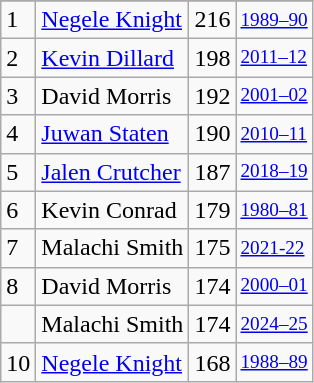<table class="wikitable">
<tr>
</tr>
<tr>
<td>1</td>
<td><a href='#'>Negele Knight</a></td>
<td>216</td>
<td style="font-size:80%;"><a href='#'>1989–90</a></td>
</tr>
<tr>
<td>2</td>
<td><a href='#'>Kevin Dillard</a></td>
<td>198</td>
<td style="font-size:80%;"><a href='#'>2011–12</a></td>
</tr>
<tr>
<td>3</td>
<td>David Morris</td>
<td>192</td>
<td style="font-size:80%;"><a href='#'>2001–02</a></td>
</tr>
<tr>
<td>4</td>
<td><a href='#'>Juwan Staten</a></td>
<td>190</td>
<td style="font-size:80%;"><a href='#'>2010–11</a></td>
</tr>
<tr>
<td>5</td>
<td><a href='#'>Jalen Crutcher</a></td>
<td>187</td>
<td style="font-size:80%;"><a href='#'>2018–19</a></td>
</tr>
<tr>
<td>6</td>
<td>Kevin Conrad</td>
<td>179</td>
<td style="font-size:80%;"><a href='#'>1980–81</a></td>
</tr>
<tr>
<td>7</td>
<td>Malachi Smith</td>
<td>175</td>
<td style="font-size:80%;"><a href='#'>2021-22</a></td>
</tr>
<tr>
<td>8</td>
<td>David Morris</td>
<td>174</td>
<td style="font-size:80%;"><a href='#'>2000–01</a></td>
</tr>
<tr>
<td></td>
<td>Malachi Smith</td>
<td>174</td>
<td style="font-size:80%;"><a href='#'>2024–25</a></td>
</tr>
<tr>
<td>10</td>
<td><a href='#'>Negele Knight</a></td>
<td>168</td>
<td style="font-size:80%;"><a href='#'>1988–89</a></td>
</tr>
</table>
